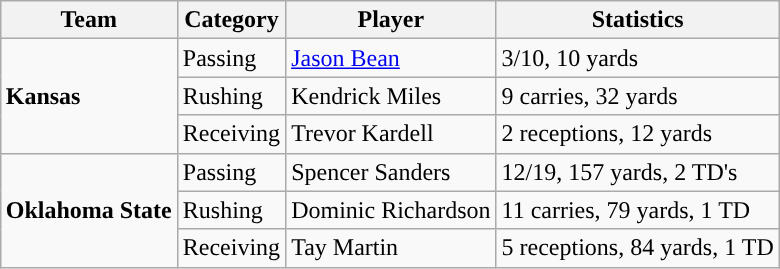<table class="wikitable" style="float: right;">
<tr>
<th>Team</th>
<th>Category</th>
<th>Player</th>
<th>Statistics</th>
</tr>
<tr>
<td rowspan=3><strong>Kansas</strong></td>
<td>Passing</td>
<td><a href='#'>Jason Bean</a></td>
<td>3/10, 10 yards</td>
</tr>
<tr>
<td>Rushing</td>
<td>Kendrick Miles</td>
<td>9 carries, 32 yards</td>
</tr>
<tr>
<td>Receiving</td>
<td>Trevor Kardell</td>
<td>2 receptions, 12 yards</td>
</tr>
<tr>
<td rowspan=3><strong>Oklahoma State</strong></td>
<td>Passing</td>
<td>Spencer Sanders</td>
<td>12/19, 157 yards, 2 TD's</td>
</tr>
<tr>
<td>Rushing</td>
<td>Dominic Richardson</td>
<td>11 carries, 79 yards, 1 TD</td>
</tr>
<tr>
<td>Receiving</td>
<td>Tay Martin</td>
<td>5 receptions, 84 yards, 1 TD</td>
</tr>
</table>
